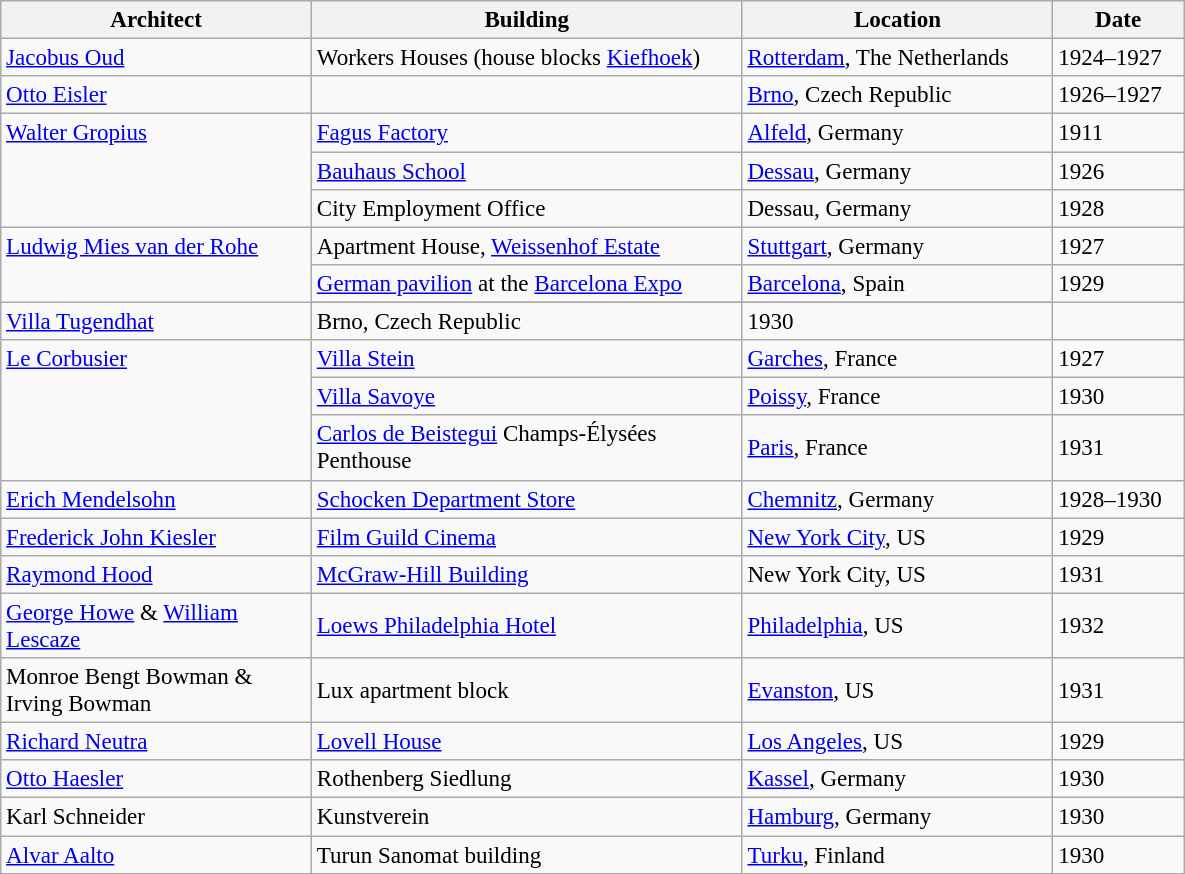<table class="wikitable sortable" style="font-size:96%;">
<tr>
<th width="200px">Architect</th>
<th width="280px">Building</th>
<th width="200px">Location</th>
<th width="80px">Date</th>
</tr>
<tr>
<td><a href='#'>Jacobus Oud</a></td>
<td>Workers Houses (house blocks <a href='#'>Kiefhoek</a>)</td>
<td> <a href='#'>Rotterdam</a>, The Netherlands</td>
<td>1924–1927</td>
</tr>
<tr>
<td><a href='#'>Otto Eisler</a></td>
<td></td>
<td> <a href='#'>Brno</a>, Czech Republic</td>
<td>1926–1927</td>
</tr>
<tr valign="top">
<td rowspan=3><a href='#'>Walter Gropius</a></td>
<td><a href='#'>Fagus Factory</a></td>
<td> <a href='#'>Alfeld</a>, Germany</td>
<td>1911</td>
</tr>
<tr>
<td><a href='#'>Bauhaus School</a></td>
<td> <a href='#'>Dessau</a>, Germany</td>
<td>1926</td>
</tr>
<tr>
<td>City Employment Office</td>
<td> Dessau, Germany</td>
<td>1928</td>
</tr>
<tr valign="top">
<td rowspan=3><a href='#'>Ludwig Mies van der Rohe</a></td>
<td>Apartment House, <a href='#'>Weissenhof Estate</a></td>
<td> <a href='#'>Stuttgart</a>, Germany</td>
<td>1927</td>
</tr>
<tr>
<td><a href='#'>German pavilion</a> at the <a href='#'>Barcelona Expo</a></td>
<td> <a href='#'>Barcelona</a>, Spain</td>
<td>1929</td>
</tr>
<tr>
</tr>
<tr>
<td><a href='#'>Villa Tugendhat</a></td>
<td> Brno, Czech Republic</td>
<td>1930</td>
</tr>
<tr valign="top">
<td rowspan=3><a href='#'>Le Corbusier</a></td>
<td><a href='#'>Villa Stein</a></td>
<td> <a href='#'>Garches</a>, France</td>
<td>1927</td>
</tr>
<tr>
<td><a href='#'>Villa Savoye</a></td>
<td> <a href='#'>Poissy</a>, France</td>
<td>1930</td>
</tr>
<tr>
<td><a href='#'>Carlos de Beistegui</a> Champs-Élysées Penthouse</td>
<td> <a href='#'>Paris</a>, France</td>
<td>1931</td>
</tr>
<tr>
<td><a href='#'>Erich Mendelsohn</a></td>
<td><a href='#'>Schocken Department Store</a></td>
<td> <a href='#'>Chemnitz</a>, Germany</td>
<td>1928–1930</td>
</tr>
<tr>
<td><a href='#'>Frederick John Kiesler</a></td>
<td><a href='#'>Film Guild Cinema</a></td>
<td> <a href='#'>New York City</a>, US</td>
<td>1929</td>
</tr>
<tr>
<td><a href='#'>Raymond Hood</a></td>
<td><a href='#'>McGraw-Hill Building</a></td>
<td> New York City, US</td>
<td>1931</td>
</tr>
<tr>
<td><a href='#'>George Howe</a> & <a href='#'>William Lescaze</a></td>
<td><a href='#'>Loews Philadelphia Hotel</a></td>
<td> <a href='#'>Philadelphia</a>, US</td>
<td>1932</td>
</tr>
<tr>
<td>Monroe Bengt Bowman & Irving Bowman</td>
<td>Lux apartment block</td>
<td> <a href='#'>Evanston</a>, US</td>
<td>1931</td>
</tr>
<tr>
<td><a href='#'>Richard Neutra</a></td>
<td><a href='#'>Lovell House</a></td>
<td> <a href='#'>Los Angeles</a>, US</td>
<td>1929</td>
</tr>
<tr>
<td><a href='#'>Otto Haesler</a></td>
<td>Rothenberg Siedlung</td>
<td> <a href='#'>Kassel</a>, Germany</td>
<td>1930</td>
</tr>
<tr>
<td>Karl Schneider</td>
<td>Kunstverein</td>
<td> <a href='#'>Hamburg</a>, Germany</td>
<td>1930</td>
</tr>
<tr>
<td><a href='#'>Alvar Aalto</a></td>
<td>Turun Sanomat building</td>
<td> <a href='#'>Turku</a>, Finland</td>
<td>1930</td>
</tr>
</table>
